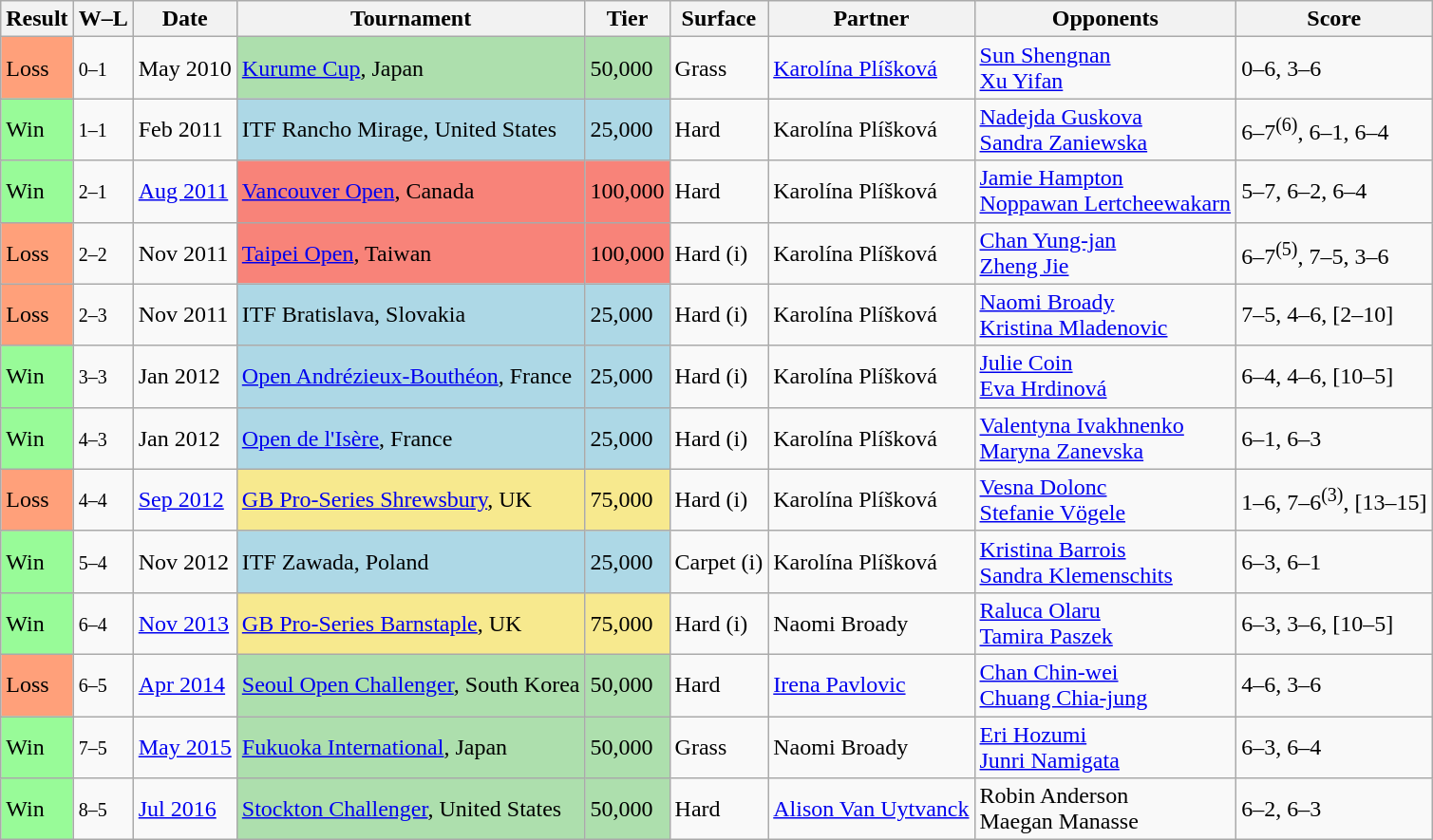<table class="sortable wikitable">
<tr>
<th>Result</th>
<th class="unsortable">W–L</th>
<th>Date</th>
<th>Tournament</th>
<th>Tier</th>
<th>Surface</th>
<th>Partner</th>
<th>Opponents</th>
<th class="unsortable">Score</th>
</tr>
<tr>
<td style="background:#ffa07a;">Loss</td>
<td><small>0–1</small></td>
<td>May 2010</td>
<td style="background:#addfad;"><a href='#'>Kurume Cup</a>, Japan</td>
<td style="background:#addfad;">50,000</td>
<td>Grass</td>
<td> <a href='#'>Karolína Plíšková</a></td>
<td> <a href='#'>Sun Shengnan</a> <br>  <a href='#'>Xu Yifan</a></td>
<td>0–6, 3–6</td>
</tr>
<tr>
<td style="background:#98fb98;">Win</td>
<td><small>1–1</small></td>
<td>Feb 2011</td>
<td style="background:lightblue;">ITF Rancho Mirage, United States</td>
<td style="background:lightblue;">25,000</td>
<td>Hard</td>
<td> Karolína Plíšková</td>
<td> <a href='#'>Nadejda Guskova</a> <br>  <a href='#'>Sandra Zaniewska</a></td>
<td>6–7<sup>(6)</sup>, 6–1, 6–4</td>
</tr>
<tr>
<td style="background:#98fb98;">Win</td>
<td><small>2–1</small></td>
<td><a href='#'>Aug 2011</a></td>
<td style="background:#f88379;"><a href='#'>Vancouver Open</a>, Canada</td>
<td style="background:#f88379;">100,000</td>
<td>Hard</td>
<td> Karolína Plíšková</td>
<td> <a href='#'>Jamie Hampton</a> <br>  <a href='#'>Noppawan Lertcheewakarn</a></td>
<td>5–7, 6–2, 6–4</td>
</tr>
<tr>
<td style="background:#ffa07a;">Loss</td>
<td><small>2–2</small></td>
<td>Nov 2011</td>
<td style="background:#f88379;"><a href='#'>Taipei Open</a>, Taiwan</td>
<td style="background:#f88379;">100,000</td>
<td>Hard (i)</td>
<td> Karolína Plíšková</td>
<td> <a href='#'>Chan Yung-jan</a> <br>  <a href='#'>Zheng Jie</a></td>
<td>6–7<sup>(5)</sup>, 7–5, 3–6</td>
</tr>
<tr>
<td style="background:#ffa07a;">Loss</td>
<td><small>2–3</small></td>
<td>Nov 2011</td>
<td style="background:lightblue;">ITF Bratislava, Slovakia</td>
<td style="background:lightblue;">25,000</td>
<td>Hard (i)</td>
<td> Karolína Plíšková</td>
<td> <a href='#'>Naomi Broady</a> <br>  <a href='#'>Kristina Mladenovic</a></td>
<td>7–5, 4–6, [2–10]</td>
</tr>
<tr>
<td style="background:#98fb98;">Win</td>
<td><small>3–3</small></td>
<td>Jan 2012</td>
<td style="background:lightblue;"><a href='#'>Open Andrézieux-Bouthéon</a>, France</td>
<td style="background:lightblue;">25,000</td>
<td>Hard (i)</td>
<td> Karolína Plíšková</td>
<td> <a href='#'>Julie Coin</a> <br>  <a href='#'>Eva Hrdinová</a></td>
<td>6–4, 4–6, [10–5]</td>
</tr>
<tr>
<td style="background:#98fb98;">Win</td>
<td><small>4–3</small></td>
<td>Jan 2012</td>
<td style="background:lightblue;"><a href='#'>Open de l'Isère</a>, France</td>
<td style="background:lightblue;">25,000</td>
<td>Hard (i)</td>
<td> Karolína Plíšková</td>
<td> <a href='#'>Valentyna Ivakhnenko</a> <br>  <a href='#'>Maryna Zanevska</a></td>
<td>6–1, 6–3</td>
</tr>
<tr>
<td style="background:#ffa07a;">Loss</td>
<td><small>4–4</small></td>
<td><a href='#'>Sep 2012</a></td>
<td style="background:#f7e98e;"><a href='#'>GB Pro-Series Shrewsbury</a>, UK</td>
<td style="background:#f7e98e;">75,000</td>
<td>Hard (i)</td>
<td> Karolína Plíšková</td>
<td> <a href='#'>Vesna Dolonc</a> <br>  <a href='#'>Stefanie Vögele</a></td>
<td>1–6, 7–6<sup>(3)</sup>, [13–15]</td>
</tr>
<tr>
<td style="background:#98fb98;">Win</td>
<td><small>5–4</small></td>
<td>Nov 2012</td>
<td style="background:lightblue;">ITF Zawada, Poland</td>
<td style="background:lightblue;">25,000</td>
<td>Carpet (i)</td>
<td> Karolína Plíšková</td>
<td> <a href='#'>Kristina Barrois</a> <br>  <a href='#'>Sandra Klemenschits</a></td>
<td>6–3, 6–1</td>
</tr>
<tr>
<td style="background:#98fb98;">Win</td>
<td><small>6–4</small></td>
<td><a href='#'>Nov 2013</a></td>
<td style="background:#f7e98e;"><a href='#'>GB Pro-Series Barnstaple</a>, UK</td>
<td style="background:#f7e98e;">75,000</td>
<td>Hard (i)</td>
<td> Naomi Broady</td>
<td> <a href='#'>Raluca Olaru</a> <br>  <a href='#'>Tamira Paszek</a></td>
<td>6–3, 3–6, [10–5]</td>
</tr>
<tr>
<td style="background:#ffa07a;">Loss</td>
<td><small>6–5</small></td>
<td><a href='#'>Apr 2014</a></td>
<td style="background:#addfad;"><a href='#'>Seoul Open Challenger</a>, South Korea</td>
<td style="background:#addfad;">50,000</td>
<td>Hard</td>
<td> <a href='#'>Irena Pavlovic</a></td>
<td> <a href='#'>Chan Chin-wei</a> <br>  <a href='#'>Chuang Chia-jung</a></td>
<td>4–6, 3–6</td>
</tr>
<tr>
<td style="background:#98fb98;">Win</td>
<td><small>7–5</small></td>
<td><a href='#'>May 2015</a></td>
<td style="background:#addfad;"><a href='#'>Fukuoka International</a>, Japan</td>
<td style="background:#addfad;">50,000</td>
<td>Grass</td>
<td> Naomi Broady</td>
<td> <a href='#'>Eri Hozumi</a> <br>  <a href='#'>Junri Namigata</a></td>
<td>6–3, 6–4</td>
</tr>
<tr>
<td style="background:#98fb98;">Win</td>
<td><small>8–5</small></td>
<td><a href='#'>Jul 2016</a></td>
<td style="background:#addfad;"><a href='#'>Stockton Challenger</a>, United States</td>
<td style="background:#addfad;">50,000</td>
<td>Hard</td>
<td> <a href='#'>Alison Van Uytvanck</a></td>
<td> Robin Anderson <br>  Maegan Manasse</td>
<td>6–2, 6–3</td>
</tr>
</table>
